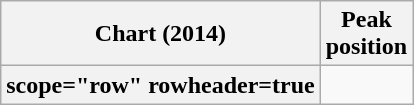<table class="wikitable sortable plainrowheaders">
<tr>
<th>Chart (2014)</th>
<th>Peak<br>position</th>
</tr>
<tr>
<th>scope="row" rowheader=true</th>
</tr>
</table>
